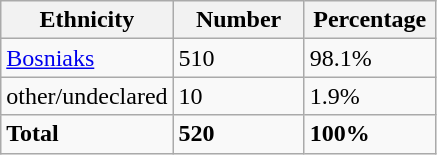<table class="wikitable">
<tr>
<th width="100px">Ethnicity</th>
<th width="80px">Number</th>
<th width="80px">Percentage</th>
</tr>
<tr>
<td><a href='#'>Bosniaks</a></td>
<td>510</td>
<td>98.1%</td>
</tr>
<tr>
<td>other/undeclared</td>
<td>10</td>
<td>1.9%</td>
</tr>
<tr>
<td><strong>Total</strong></td>
<td><strong>520</strong></td>
<td><strong>100%</strong></td>
</tr>
</table>
